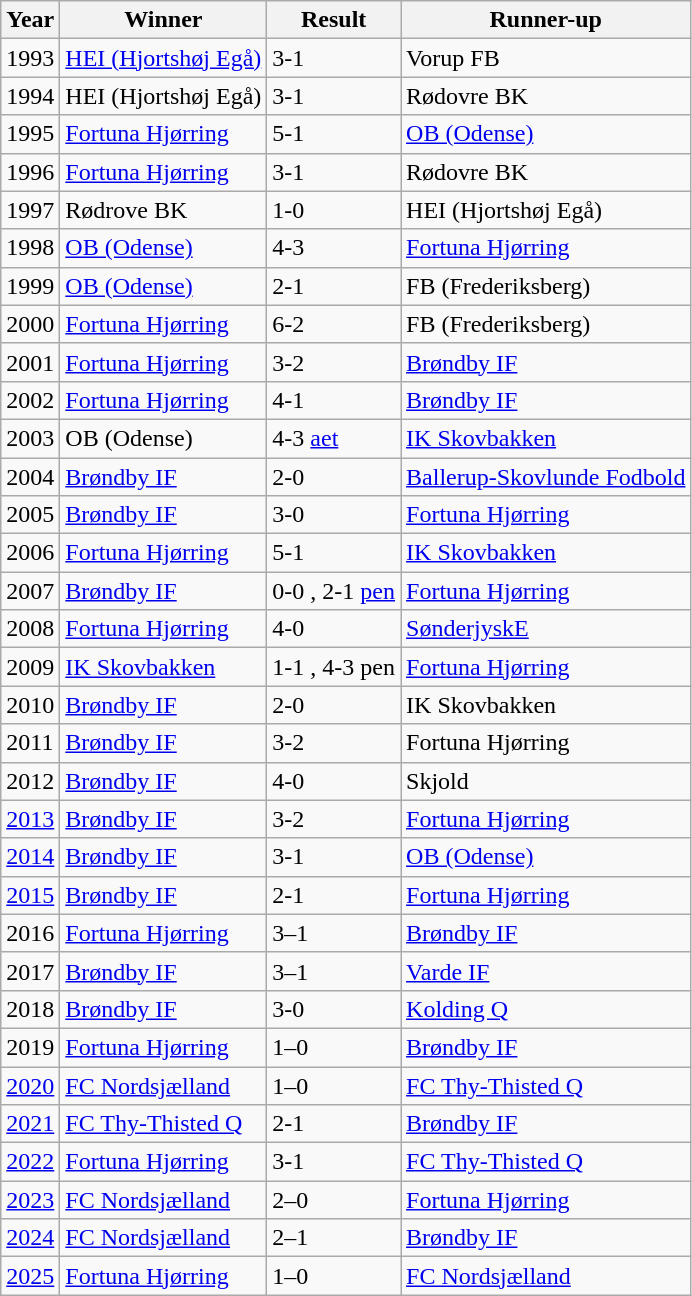<table class="sortable wikitable">
<tr>
<th>Year</th>
<th>Winner</th>
<th>Result</th>
<th>Runner-up</th>
</tr>
<tr>
<td>1993</td>
<td><a href='#'>HEI (Hjortshøj Egå)</a></td>
<td>3-1</td>
<td>Vorup FB</td>
</tr>
<tr>
<td>1994</td>
<td>HEI (Hjortshøj Egå)</td>
<td>3-1</td>
<td>Rødovre BK</td>
</tr>
<tr>
<td>1995</td>
<td><a href='#'>Fortuna Hjørring</a></td>
<td>5-1</td>
<td><a href='#'>OB (Odense)</a></td>
</tr>
<tr>
<td>1996</td>
<td><a href='#'>Fortuna Hjørring</a></td>
<td>3-1</td>
<td>Rødovre BK</td>
</tr>
<tr>
<td>1997</td>
<td>Rødrove BK</td>
<td>1-0</td>
<td>HEI (Hjortshøj Egå)</td>
</tr>
<tr>
<td>1998</td>
<td><a href='#'>OB (Odense)</a></td>
<td>4-3</td>
<td><a href='#'>Fortuna Hjørring</a></td>
</tr>
<tr>
<td>1999</td>
<td><a href='#'>OB (Odense)</a></td>
<td>2-1</td>
<td>FB (Frederiksberg)</td>
</tr>
<tr>
<td>2000</td>
<td><a href='#'>Fortuna Hjørring</a></td>
<td>6-2</td>
<td>FB (Frederiksberg)</td>
</tr>
<tr>
<td>2001</td>
<td><a href='#'>Fortuna Hjørring</a></td>
<td>3-2</td>
<td><a href='#'>Brøndby IF</a></td>
</tr>
<tr>
<td>2002</td>
<td><a href='#'>Fortuna Hjørring</a></td>
<td>4-1</td>
<td><a href='#'>Brøndby IF</a></td>
</tr>
<tr>
<td>2003</td>
<td>OB (Odense)</td>
<td>4-3 <a href='#'>aet</a></td>
<td><a href='#'>IK Skovbakken</a></td>
</tr>
<tr>
<td>2004</td>
<td><a href='#'>Brøndby IF</a></td>
<td>2-0</td>
<td><a href='#'>Ballerup-Skovlunde Fodbold</a></td>
</tr>
<tr>
<td>2005</td>
<td><a href='#'>Brøndby IF</a></td>
<td>3-0</td>
<td><a href='#'>Fortuna Hjørring</a></td>
</tr>
<tr>
<td>2006</td>
<td><a href='#'>Fortuna Hjørring</a></td>
<td>5-1</td>
<td><a href='#'>IK Skovbakken</a></td>
</tr>
<tr>
<td>2007</td>
<td><a href='#'>Brøndby IF</a></td>
<td>0-0 , 2-1 <a href='#'>pen</a></td>
<td><a href='#'>Fortuna Hjørring</a></td>
</tr>
<tr>
<td>2008</td>
<td><a href='#'>Fortuna Hjørring</a></td>
<td>4-0</td>
<td><a href='#'>SønderjyskE</a></td>
</tr>
<tr>
<td>2009</td>
<td><a href='#'>IK Skovbakken</a></td>
<td>1-1 , 4-3 pen</td>
<td><a href='#'>Fortuna Hjørring</a></td>
</tr>
<tr>
<td>2010</td>
<td><a href='#'>Brøndby IF</a></td>
<td>2-0</td>
<td>IK Skovbakken</td>
</tr>
<tr>
<td>2011</td>
<td><a href='#'>Brøndby IF</a></td>
<td>3-2</td>
<td>Fortuna Hjørring</td>
</tr>
<tr>
<td>2012</td>
<td><a href='#'>Brøndby IF</a></td>
<td>4-0</td>
<td>Skjold</td>
</tr>
<tr>
<td><a href='#'>2013</a></td>
<td><a href='#'>Brøndby IF</a></td>
<td>3-2</td>
<td><a href='#'>Fortuna Hjørring</a></td>
</tr>
<tr>
<td><a href='#'>2014</a></td>
<td><a href='#'>Brøndby IF</a></td>
<td>3-1</td>
<td><a href='#'>OB (Odense)</a></td>
</tr>
<tr>
<td><a href='#'>2015</a></td>
<td><a href='#'>Brøndby IF</a></td>
<td>2-1</td>
<td><a href='#'>Fortuna Hjørring</a></td>
</tr>
<tr>
<td>2016</td>
<td><a href='#'>Fortuna Hjørring</a></td>
<td>3–1</td>
<td><a href='#'>Brøndby IF</a></td>
</tr>
<tr>
<td>2017</td>
<td><a href='#'>Brøndby IF</a></td>
<td>3–1</td>
<td><a href='#'>Varde IF</a></td>
</tr>
<tr>
<td>2018</td>
<td><a href='#'>Brøndby IF</a></td>
<td>3-0</td>
<td><a href='#'>Kolding Q</a></td>
</tr>
<tr>
<td>2019</td>
<td><a href='#'>Fortuna Hjørring</a></td>
<td>1–0</td>
<td><a href='#'>Brøndby IF</a></td>
</tr>
<tr>
<td><a href='#'>2020</a></td>
<td><a href='#'>FC Nordsjælland</a></td>
<td>1–0</td>
<td><a href='#'>FC Thy-Thisted Q</a></td>
</tr>
<tr>
<td><a href='#'>2021</a></td>
<td><a href='#'>FC Thy-Thisted Q</a></td>
<td>2-1</td>
<td><a href='#'>Brøndby IF</a></td>
</tr>
<tr>
<td><a href='#'>2022</a></td>
<td><a href='#'>Fortuna Hjørring</a></td>
<td>3-1</td>
<td><a href='#'>FC Thy-Thisted Q</a></td>
</tr>
<tr>
<td><a href='#'>2023</a></td>
<td><a href='#'>FC Nordsjælland</a></td>
<td>2–0</td>
<td><a href='#'>Fortuna Hjørring</a></td>
</tr>
<tr>
<td><a href='#'>2024</a></td>
<td><a href='#'>FC Nordsjælland</a></td>
<td>2–1</td>
<td><a href='#'>Brøndby  IF</a></td>
</tr>
<tr>
<td><a href='#'>2025</a></td>
<td><a href='#'>Fortuna Hjørring</a></td>
<td>1–0</td>
<td><a href='#'>FC Nordsjælland</a></td>
</tr>
</table>
